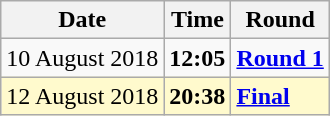<table class="wikitable">
<tr>
<th>Date</th>
<th>Time</th>
<th>Round</th>
</tr>
<tr>
<td>10 August 2018</td>
<td><strong>12:05</strong></td>
<td><strong><a href='#'>Round 1</a></strong></td>
</tr>
<tr style=background:lemonchiffon>
<td>12 August 2018</td>
<td><strong>20:38</strong></td>
<td><strong><a href='#'>Final</a></strong></td>
</tr>
</table>
